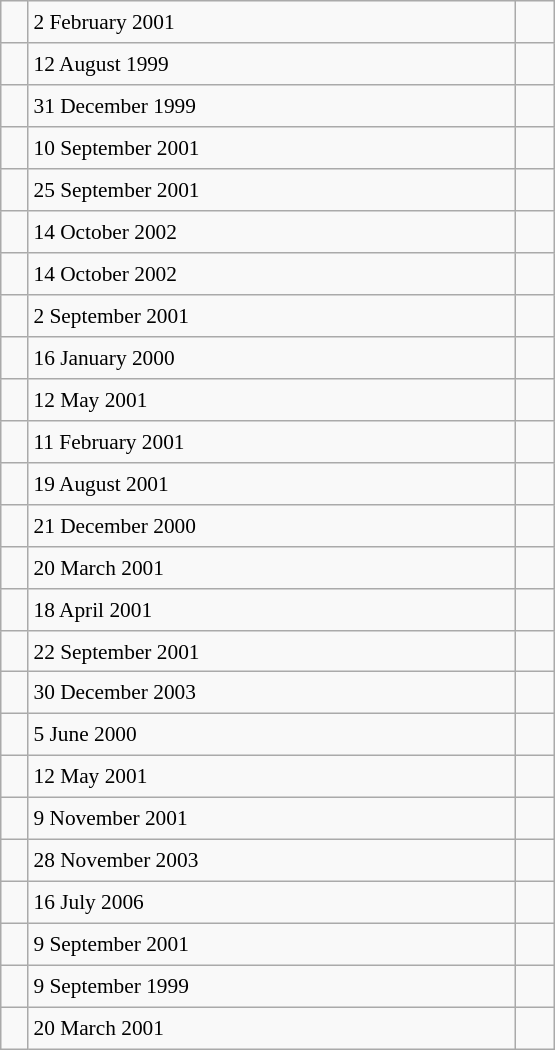<table class="wikitable" style="font-size: 89%; float: left; width: 26em; margin-right: 1em; height: 700px">
<tr>
<td></td>
<td>2 February 2001</td>
<td></td>
</tr>
<tr>
<td></td>
<td>12 August 1999</td>
<td></td>
</tr>
<tr>
<td></td>
<td>31 December 1999</td>
<td> </td>
</tr>
<tr>
<td></td>
<td>10 September 2001</td>
<td></td>
</tr>
<tr>
<td></td>
<td>25 September 2001</td>
<td></td>
</tr>
<tr>
<td></td>
<td>14 October 2002</td>
<td></td>
</tr>
<tr>
<td></td>
<td>14 October 2002</td>
<td></td>
</tr>
<tr>
<td></td>
<td>2 September 2001</td>
<td></td>
</tr>
<tr>
<td></td>
<td>16 January 2000</td>
<td> </td>
</tr>
<tr>
<td></td>
<td>12 May 2001</td>
<td></td>
</tr>
<tr>
<td></td>
<td>11 February 2001</td>
<td></td>
</tr>
<tr>
<td></td>
<td>19 August 2001</td>
<td></td>
</tr>
<tr>
<td></td>
<td>21 December 2000</td>
<td></td>
</tr>
<tr>
<td></td>
<td>20 March 2001</td>
<td></td>
</tr>
<tr>
<td></td>
<td>18 April 2001</td>
<td></td>
</tr>
<tr>
<td></td>
<td>22 September 2001</td>
<td></td>
</tr>
<tr>
<td></td>
<td>30 December 2003</td>
<td></td>
</tr>
<tr>
<td></td>
<td>5 June 2000</td>
<td></td>
</tr>
<tr>
<td></td>
<td>12 May 2001</td>
<td></td>
</tr>
<tr>
<td></td>
<td>9 November 2001</td>
<td></td>
</tr>
<tr>
<td></td>
<td>28 November 2003</td>
<td></td>
</tr>
<tr>
<td></td>
<td>16 July 2006</td>
<td> </td>
</tr>
<tr>
<td></td>
<td>9 September 2001</td>
<td></td>
</tr>
<tr>
<td></td>
<td>9 September 1999</td>
<td> </td>
</tr>
<tr>
<td></td>
<td>20 March 2001</td>
<td></td>
</tr>
</table>
